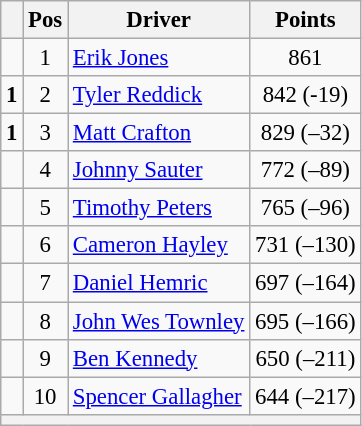<table class="wikitable" style="font-size: 95%;">
<tr>
<th></th>
<th>Pos</th>
<th>Driver</th>
<th>Points</th>
</tr>
<tr>
<td align="left"></td>
<td style="text-align:center;">1</td>
<td><a href='#'>Erik Jones</a></td>
<td style="text-align:center;">861</td>
</tr>
<tr>
<td align="left"> <strong>1</strong></td>
<td style="text-align:center;">2</td>
<td><a href='#'>Tyler Reddick</a></td>
<td style="text-align:center;">842 (-19)</td>
</tr>
<tr>
<td align="left"> <strong>1</strong></td>
<td style="text-align:center;">3</td>
<td><a href='#'>Matt Crafton</a></td>
<td style="text-align:center;">829 (–32)</td>
</tr>
<tr>
<td align="left"></td>
<td style="text-align:center;">4</td>
<td><a href='#'>Johnny Sauter</a></td>
<td style="text-align:center;">772 (–89)</td>
</tr>
<tr>
<td align="left"></td>
<td style="text-align:center;">5</td>
<td><a href='#'>Timothy Peters</a></td>
<td style="text-align:center;">765 (–96)</td>
</tr>
<tr>
<td align="left"></td>
<td style="text-align:center;">6</td>
<td><a href='#'>Cameron Hayley</a></td>
<td style="text-align:center;">731 (–130)</td>
</tr>
<tr>
<td align="left"></td>
<td style="text-align:center;">7</td>
<td><a href='#'>Daniel Hemric</a></td>
<td style="text-align:center;">697 (–164)</td>
</tr>
<tr>
<td align="left"></td>
<td style="text-align:center;">8</td>
<td><a href='#'>John Wes Townley</a></td>
<td style="text-align:center;">695 (–166)</td>
</tr>
<tr>
<td align="left"></td>
<td style="text-align:center;">9</td>
<td><a href='#'>Ben Kennedy</a></td>
<td style="text-align:center;">650 (–211)</td>
</tr>
<tr>
<td align="left"></td>
<td style="text-align:center;">10</td>
<td><a href='#'>Spencer Gallagher</a></td>
<td style="text-align:center;">644 (–217)</td>
</tr>
<tr>
<th colspan="9"></th>
</tr>
</table>
